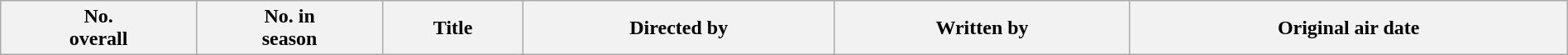<table class="wikitable plainrowheaders" style="width:100%; background:#fff;">
<tr>
<th style="background:#;">No.<br>overall</th>
<th style="background:#;">No. in<br>season</th>
<th style="background:#;">Title</th>
<th style="background:#;">Directed by</th>
<th style="background:#;">Written by</th>
<th style="background:#;">Original air date<br>




















</th>
</tr>
</table>
